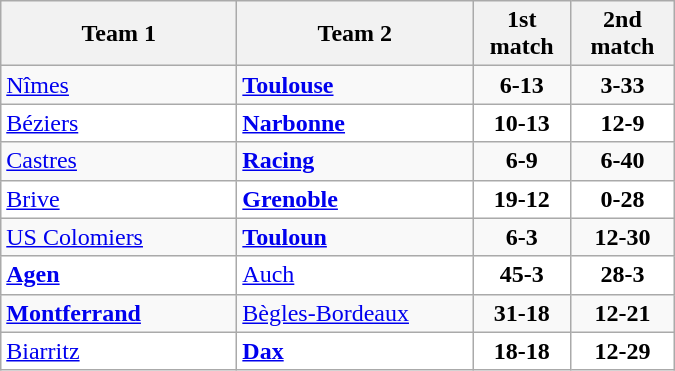<table class="wikitable" width=450>
<tr>
<th>Team 1</th>
<th>Team 2</th>
<th>1st match</th>
<th>2nd match</th>
</tr>
<tr>
<td width=150><a href='#'>Nîmes</a></td>
<td width=150><strong><a href='#'>Toulouse</a></strong></td>
<td align="center"><strong>6-13</strong></td>
<td align="center"><strong>3-33</strong></td>
</tr>
<tr bgcolor="white">
<td><a href='#'>Béziers</a></td>
<td><strong><a href='#'>Narbonne</a></strong></td>
<td align="center"><strong>10-13</strong></td>
<td align="center"><strong>12-9</strong></td>
</tr>
<tr>
<td><a href='#'>Castres</a></td>
<td><strong><a href='#'>Racing</a></strong></td>
<td align="center"><strong>6-9</strong></td>
<td align="center"><strong>6-40</strong></td>
</tr>
<tr bgcolor="white">
<td><a href='#'>Brive</a></td>
<td><strong><a href='#'>Grenoble</a></strong></td>
<td align="center"><strong>19-12</strong></td>
<td align="center"><strong>0-28</strong></td>
</tr>
<tr>
<td><a href='#'>US Colomiers</a></td>
<td><strong><a href='#'>Touloun</a></strong></td>
<td align="center"><strong>6-3</strong></td>
<td align="center"><strong>12-30</strong></td>
</tr>
<tr bgcolor="white">
<td><strong><a href='#'>Agen</a></strong></td>
<td><a href='#'>Auch</a></td>
<td align="center"><strong>45-3</strong></td>
<td align="center"><strong>28-3</strong></td>
</tr>
<tr>
<td><strong><a href='#'>Montferrand</a></strong></td>
<td><a href='#'>Bègles-Bordeaux</a></td>
<td align="center"><strong>31-18</strong></td>
<td align="center"><strong>12-21</strong></td>
</tr>
<tr bgcolor="white">
<td><a href='#'>Biarritz</a></td>
<td><strong><a href='#'>Dax</a></strong></td>
<td align="center"><strong>18-18</strong></td>
<td align="center"><strong>12-29</strong></td>
</tr>
</table>
